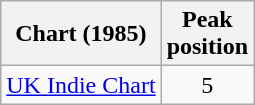<table class="wikitable sortable">
<tr>
<th>Chart (1985)</th>
<th>Peak<br>position</th>
</tr>
<tr>
<td><a href='#'>UK Indie Chart</a></td>
<td style="text-align:center;">5</td>
</tr>
</table>
